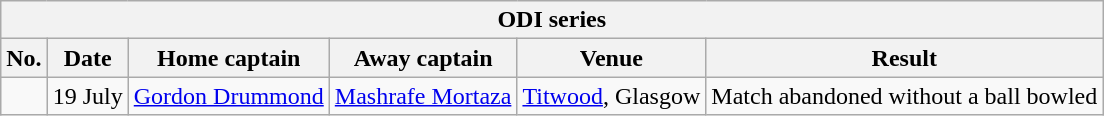<table class="wikitable">
<tr>
<th colspan="9">ODI series</th>
</tr>
<tr>
<th>No.</th>
<th>Date</th>
<th>Home captain</th>
<th>Away captain</th>
<th>Venue</th>
<th>Result</th>
</tr>
<tr>
<td></td>
<td>19 July</td>
<td><a href='#'>Gordon Drummond</a></td>
<td><a href='#'>Mashrafe Mortaza</a></td>
<td><a href='#'>Titwood</a>, Glasgow</td>
<td>Match abandoned without a ball bowled</td>
</tr>
</table>
